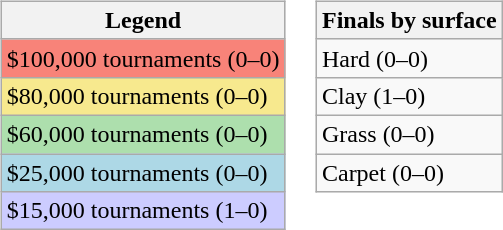<table>
<tr valign=top>
<td><br><table class="wikitable">
<tr>
<th>Legend</th>
</tr>
<tr style="background:#f88379;">
<td>$100,000 tournaments (0–0)</td>
</tr>
<tr style="background:#f7e98e;">
<td>$80,000 tournaments (0–0)</td>
</tr>
<tr style="background:#addfad;">
<td>$60,000 tournaments (0–0)</td>
</tr>
<tr style="background:lightblue;">
<td>$25,000 tournaments (0–0)</td>
</tr>
<tr style="background:#ccccff;">
<td>$15,000 tournaments (1–0)</td>
</tr>
</table>
</td>
<td><br><table class=wikitable>
<tr>
<th>Finals by surface</th>
</tr>
<tr>
<td>Hard (0–0)</td>
</tr>
<tr>
<td>Clay (1–0)</td>
</tr>
<tr>
<td>Grass (0–0)</td>
</tr>
<tr>
<td>Carpet (0–0)</td>
</tr>
</table>
</td>
</tr>
</table>
